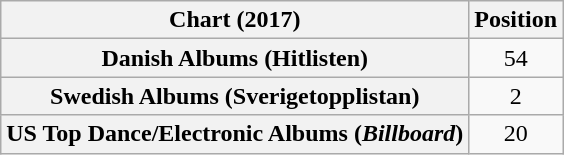<table class="wikitable plainrowheaders sortable" style="text-align:center">
<tr>
<th scope="col">Chart (2017)</th>
<th scope="col">Position</th>
</tr>
<tr>
<th scope="row">Danish Albums (Hitlisten)</th>
<td>54</td>
</tr>
<tr>
<th scope="row">Swedish Albums (Sverigetopplistan)</th>
<td>2</td>
</tr>
<tr>
<th scope="row">US Top Dance/Electronic Albums (<em>Billboard</em>)</th>
<td>20</td>
</tr>
</table>
